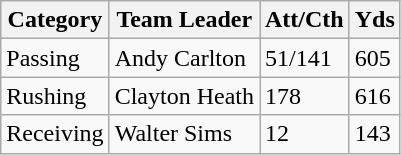<table class="wikitable">
<tr>
<th>Category</th>
<th>Team Leader</th>
<th>Att/Cth</th>
<th>Yds</th>
</tr>
<tr style="background: ##ddffdd;">
<td>Passing</td>
<td>Andy Carlton</td>
<td>51/141</td>
<td>605</td>
</tr>
<tr style="background: ##ffdddd;">
<td>Rushing</td>
<td>Clayton Heath</td>
<td>178</td>
<td>616</td>
</tr>
<tr style="background: ##ddffdd;">
<td>Receiving</td>
<td>Walter Sims</td>
<td>12</td>
<td>143</td>
</tr>
</table>
